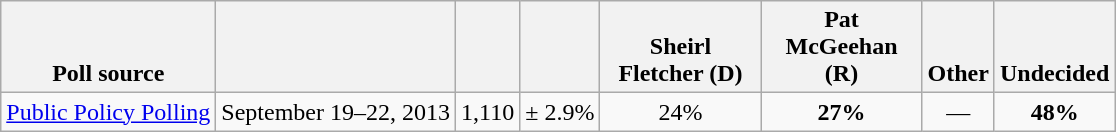<table class="wikitable" style="text-align:center">
<tr valign= bottom>
<th>Poll source</th>
<th></th>
<th></th>
<th></th>
<th style="width:100px;">Sheirl<br>Fletcher (D)</th>
<th style="width:100px;">Pat<br>McGeehan (R)</th>
<th>Other</th>
<th>Undecided</th>
</tr>
<tr>
<td align=left><a href='#'>Public Policy Polling</a></td>
<td>September 19–22, 2013</td>
<td>1,110</td>
<td>± 2.9%</td>
<td>24%</td>
<td><strong>27%</strong></td>
<td>—</td>
<td><strong>48%</strong></td>
</tr>
</table>
